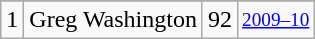<table class="wikitable">
<tr>
</tr>
<tr>
<td>1</td>
<td>Greg Washington</td>
<td>92</td>
<td style="font-size:80%;"><a href='#'>2009–10</a></td>
</tr>
</table>
